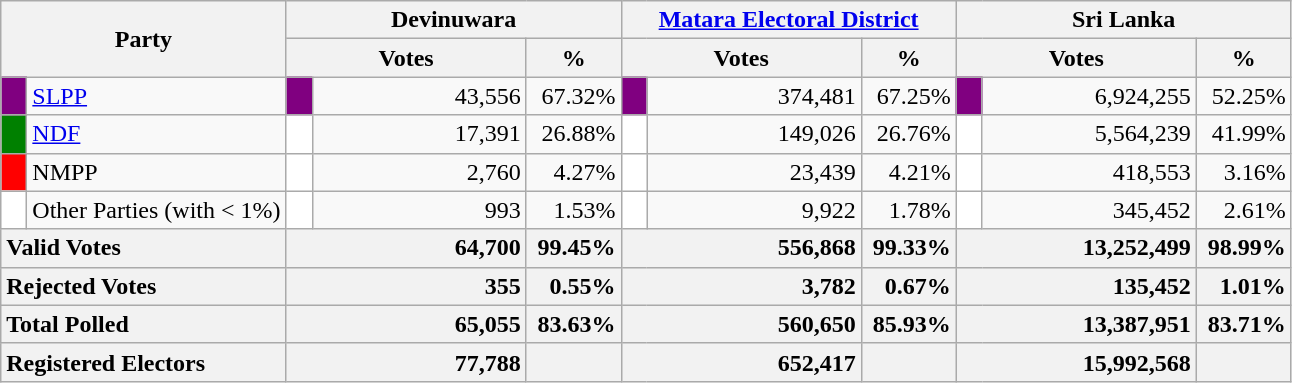<table class="wikitable">
<tr>
<th colspan="2" width="144px"rowspan="2">Party</th>
<th colspan="3" width="216px">Devinuwara</th>
<th colspan="3" width="216px"><a href='#'>Matara Electoral District</a></th>
<th colspan="3" width="216px">Sri Lanka</th>
</tr>
<tr>
<th colspan="2" width="144px">Votes</th>
<th>%</th>
<th colspan="2" width="144px">Votes</th>
<th>%</th>
<th colspan="2" width="144px">Votes</th>
<th>%</th>
</tr>
<tr>
<td style="background-color:purple;" width="10px"></td>
<td style="text-align:left;"><a href='#'>SLPP</a></td>
<td style="background-color:purple;" width="10px"></td>
<td style="text-align:right;">43,556</td>
<td style="text-align:right;">67.32%</td>
<td style="background-color:purple;" width="10px"></td>
<td style="text-align:right;">374,481</td>
<td style="text-align:right;">67.25%</td>
<td style="background-color:purple;" width="10px"></td>
<td style="text-align:right;">6,924,255</td>
<td style="text-align:right;">52.25%</td>
</tr>
<tr>
<td style="background-color:green;" width="10px"></td>
<td style="text-align:left;"><a href='#'>NDF</a></td>
<td style="background-color:white;" width="10px"></td>
<td style="text-align:right;">17,391</td>
<td style="text-align:right;">26.88%</td>
<td style="background-color:white;" width="10px"></td>
<td style="text-align:right;">149,026</td>
<td style="text-align:right;">26.76%</td>
<td style="background-color:white;" width="10px"></td>
<td style="text-align:right;">5,564,239</td>
<td style="text-align:right;">41.99%</td>
</tr>
<tr>
<td style="background-color:red;" width="10px"></td>
<td style="text-align:left;">NMPP</td>
<td style="background-color:white;" width="10px"></td>
<td style="text-align:right;">2,760</td>
<td style="text-align:right;">4.27%</td>
<td style="background-color:white;" width="10px"></td>
<td style="text-align:right;">23,439</td>
<td style="text-align:right;">4.21%</td>
<td style="background-color:white;" width="10px"></td>
<td style="text-align:right;">418,553</td>
<td style="text-align:right;">3.16%</td>
</tr>
<tr>
<td style="background-color:white;" width="10px"></td>
<td style="text-align:left;">Other Parties (with < 1%)</td>
<td style="background-color:white;" width="10px"></td>
<td style="text-align:right;">993</td>
<td style="text-align:right;">1.53%</td>
<td style="background-color:white;" width="10px"></td>
<td style="text-align:right;">9,922</td>
<td style="text-align:right;">1.78%</td>
<td style="background-color:white;" width="10px"></td>
<td style="text-align:right;">345,452</td>
<td style="text-align:right;">2.61%</td>
</tr>
<tr>
<th colspan="2" width="144px"style="text-align:left;">Valid Votes</th>
<th style="text-align:right;"colspan="2" width="144px">64,700</th>
<th style="text-align:right;">99.45%</th>
<th style="text-align:right;"colspan="2" width="144px">556,868</th>
<th style="text-align:right;">99.33%</th>
<th style="text-align:right;"colspan="2" width="144px">13,252,499</th>
<th style="text-align:right;">98.99%</th>
</tr>
<tr>
<th colspan="2" width="144px"style="text-align:left;">Rejected Votes</th>
<th style="text-align:right;"colspan="2" width="144px">355</th>
<th style="text-align:right;">0.55%</th>
<th style="text-align:right;"colspan="2" width="144px">3,782</th>
<th style="text-align:right;">0.67%</th>
<th style="text-align:right;"colspan="2" width="144px">135,452</th>
<th style="text-align:right;">1.01%</th>
</tr>
<tr>
<th colspan="2" width="144px"style="text-align:left;">Total Polled</th>
<th style="text-align:right;"colspan="2" width="144px">65,055</th>
<th style="text-align:right;">83.63%</th>
<th style="text-align:right;"colspan="2" width="144px">560,650</th>
<th style="text-align:right;">85.93%</th>
<th style="text-align:right;"colspan="2" width="144px">13,387,951</th>
<th style="text-align:right;">83.71%</th>
</tr>
<tr>
<th colspan="2" width="144px"style="text-align:left;">Registered Electors</th>
<th style="text-align:right;"colspan="2" width="144px">77,788</th>
<th></th>
<th style="text-align:right;"colspan="2" width="144px">652,417</th>
<th></th>
<th style="text-align:right;"colspan="2" width="144px">15,992,568</th>
<th></th>
</tr>
</table>
